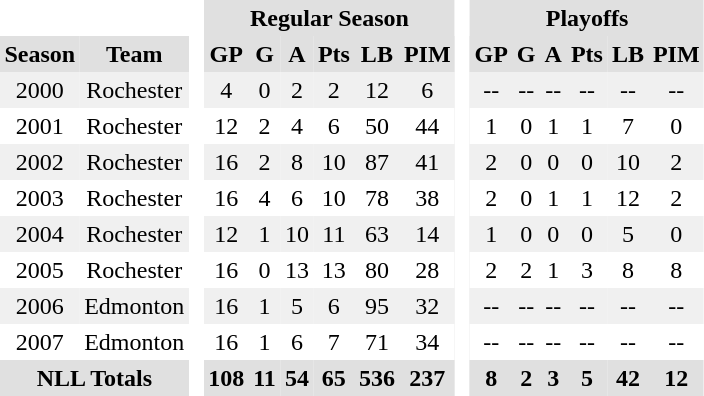<table BORDER="0" CELLPADDING="3" CELLSPACING="0">
<tr ALIGN="center" bgcolor="#e0e0e0">
<th colspan="2" bgcolor="#ffffff"> </th>
<th rowspan="99" bgcolor="#ffffff"> </th>
<th colspan="6">Regular Season</th>
<th rowspan="99" bgcolor="#ffffff"> </th>
<th colspan="6">Playoffs</th>
</tr>
<tr ALIGN="center" bgcolor="#e0e0e0">
<th>Season</th>
<th>Team</th>
<th>GP</th>
<th>G</th>
<th>A</th>
<th>Pts</th>
<th>LB</th>
<th>PIM</th>
<th>GP</th>
<th>G</th>
<th>A</th>
<th>Pts</th>
<th>LB</th>
<th>PIM</th>
</tr>
<tr ALIGN="center" bgcolor="#f0f0f0">
<td>2000</td>
<td>Rochester</td>
<td>4</td>
<td>0</td>
<td>2</td>
<td>2</td>
<td>12</td>
<td>6</td>
<td>--</td>
<td>--</td>
<td>--</td>
<td>--</td>
<td>--</td>
<td>--</td>
</tr>
<tr ALIGN="center">
<td>2001</td>
<td>Rochester</td>
<td>12</td>
<td>2</td>
<td>4</td>
<td>6</td>
<td>50</td>
<td>44</td>
<td>1</td>
<td>0</td>
<td>1</td>
<td>1</td>
<td>7</td>
<td>0</td>
</tr>
<tr ALIGN="center" bgcolor="#f0f0f0">
<td>2002</td>
<td>Rochester</td>
<td>16</td>
<td>2</td>
<td>8</td>
<td>10</td>
<td>87</td>
<td>41</td>
<td>2</td>
<td>0</td>
<td>0</td>
<td>0</td>
<td>10</td>
<td>2</td>
</tr>
<tr ALIGN="center">
<td>2003</td>
<td>Rochester</td>
<td>16</td>
<td>4</td>
<td>6</td>
<td>10</td>
<td>78</td>
<td>38</td>
<td>2</td>
<td>0</td>
<td>1</td>
<td>1</td>
<td>12</td>
<td>2</td>
</tr>
<tr ALIGN="center" bgcolor="#f0f0f0">
<td>2004</td>
<td>Rochester</td>
<td>12</td>
<td>1</td>
<td>10</td>
<td>11</td>
<td>63</td>
<td>14</td>
<td>1</td>
<td>0</td>
<td>0</td>
<td>0</td>
<td>5</td>
<td>0</td>
</tr>
<tr ALIGN="center">
<td>2005</td>
<td>Rochester</td>
<td>16</td>
<td>0</td>
<td>13</td>
<td>13</td>
<td>80</td>
<td>28</td>
<td>2</td>
<td>2</td>
<td>1</td>
<td>3</td>
<td>8</td>
<td>8</td>
</tr>
<tr ALIGN="center" bgcolor="#f0f0f0">
<td>2006</td>
<td>Edmonton</td>
<td>16</td>
<td>1</td>
<td>5</td>
<td>6</td>
<td>95</td>
<td>32</td>
<td>--</td>
<td>--</td>
<td>--</td>
<td>--</td>
<td>--</td>
<td>--</td>
</tr>
<tr ALIGN="center">
<td>2007</td>
<td>Edmonton</td>
<td>16</td>
<td>1</td>
<td>6</td>
<td>7</td>
<td>71</td>
<td>34</td>
<td>--</td>
<td>--</td>
<td>--</td>
<td>--</td>
<td>--</td>
<td>--</td>
</tr>
<tr ALIGN="center" bgcolor="#e0e0e0">
<th colspan="2">NLL Totals</th>
<th>108</th>
<th>11</th>
<th>54</th>
<th>65</th>
<th>536</th>
<th>237</th>
<th>8</th>
<th>2</th>
<th>3</th>
<th>5</th>
<th>42</th>
<th>12</th>
</tr>
</table>
